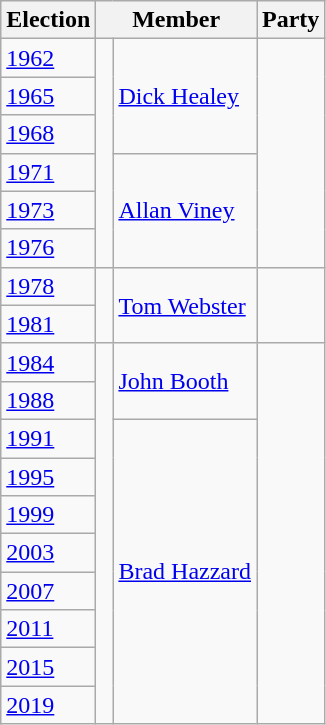<table class="wikitable">
<tr>
<th>Election</th>
<th colspan="2">Member</th>
<th>Party</th>
</tr>
<tr>
<td><a href='#'>1962</a></td>
<td rowspan="6" > </td>
<td rowspan="3"><a href='#'>Dick Healey</a></td>
<td rowspan="6"></td>
</tr>
<tr>
<td><a href='#'>1965</a></td>
</tr>
<tr>
<td><a href='#'>1968</a></td>
</tr>
<tr>
<td><a href='#'>1971</a></td>
<td rowspan="3"><a href='#'>Allan Viney</a></td>
</tr>
<tr>
<td><a href='#'>1973</a></td>
</tr>
<tr>
<td><a href='#'>1976</a></td>
</tr>
<tr>
<td><a href='#'>1978</a></td>
<td rowspan="2" > </td>
<td rowspan="2"><a href='#'>Tom Webster</a></td>
<td rowspan="2"></td>
</tr>
<tr>
<td><a href='#'>1981</a></td>
</tr>
<tr>
<td><a href='#'>1984</a></td>
<td rowspan="10" > </td>
<td rowspan="2"><a href='#'>John Booth</a></td>
<td rowspan="10"></td>
</tr>
<tr>
<td><a href='#'>1988</a></td>
</tr>
<tr>
<td><a href='#'>1991</a></td>
<td rowspan="8"><a href='#'>Brad Hazzard</a></td>
</tr>
<tr>
<td><a href='#'>1995</a></td>
</tr>
<tr>
<td><a href='#'>1999</a></td>
</tr>
<tr>
<td><a href='#'>2003</a></td>
</tr>
<tr>
<td><a href='#'>2007</a></td>
</tr>
<tr>
<td><a href='#'>2011</a></td>
</tr>
<tr>
<td><a href='#'>2015</a></td>
</tr>
<tr>
<td><a href='#'>2019</a></td>
</tr>
</table>
